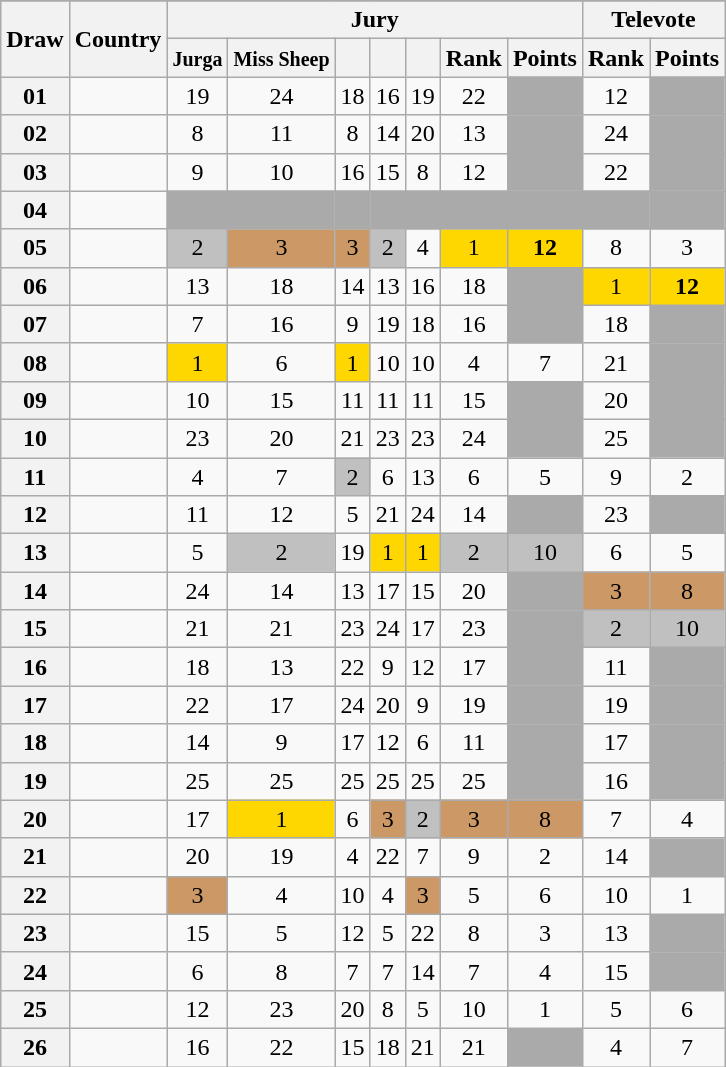<table class="sortable wikitable collapsible plainrowheaders" style="text-align:center">
<tr>
</tr>
<tr>
<th scope="col" rowspan="2">Draw</th>
<th scope="col" rowspan="2">Country</th>
<th scope="col" colspan="7">Jury</th>
<th scope="col" colspan="2">Televote</th>
</tr>
<tr>
<th scope="col"><small>Jurga</small></th>
<th scope="col"><small>Miss Sheep</small></th>
<th scope="col"><small></small></th>
<th scope="col"><small></small></th>
<th scope="col"><small></small></th>
<th scope="col">Rank</th>
<th scope="col">Points</th>
<th scope="col">Rank</th>
<th scope="col">Points</th>
</tr>
<tr>
<th scope="row" style="text-align:center;">01</th>
<td style="text-align:left;"></td>
<td>19</td>
<td>24</td>
<td>18</td>
<td>16</td>
<td>19</td>
<td>22</td>
<td style="background:#AAAAAA;"></td>
<td>12</td>
<td style="background:#AAAAAA;"></td>
</tr>
<tr>
<th scope="row" style="text-align:center;">02</th>
<td style="text-align:left;"></td>
<td>8</td>
<td>11</td>
<td>8</td>
<td>14</td>
<td>20</td>
<td>13</td>
<td style="background:#AAAAAA;"></td>
<td>24</td>
<td style="background:#AAAAAA;"></td>
</tr>
<tr>
<th scope="row" style="text-align:center;">03</th>
<td style="text-align:left;"></td>
<td>9</td>
<td>10</td>
<td>16</td>
<td>15</td>
<td>8</td>
<td>12</td>
<td style="background:#AAAAAA;"></td>
<td>22</td>
<td style="background:#AAAAAA;"></td>
</tr>
<tr class="sortbottom">
<th scope="row" style="text-align:center;">04</th>
<td style="text-align:left;"></td>
<td style="background:#AAAAAA;"></td>
<td style="background:#AAAAAA;"></td>
<td style="background:#AAAAAA;"></td>
<td style="background:#AAAAAA;"></td>
<td style="background:#AAAAAA;"></td>
<td style="background:#AAAAAA;"></td>
<td style="background:#AAAAAA;"></td>
<td style="background:#AAAAAA;"></td>
<td style="background:#AAAAAA;"></td>
</tr>
<tr>
<th scope="row" style="text-align:center;">05</th>
<td style="text-align:left;"></td>
<td style="background:silver;">2</td>
<td style="background:#CC9966;">3</td>
<td style="background:#CC9966;">3</td>
<td style="background:silver;">2</td>
<td>4</td>
<td style="background:gold;">1</td>
<td style="background:gold;"><strong>12</strong></td>
<td>8</td>
<td>3</td>
</tr>
<tr>
<th scope="row" style="text-align:center;">06</th>
<td style="text-align:left;"></td>
<td>13</td>
<td>18</td>
<td>14</td>
<td>13</td>
<td>16</td>
<td>18</td>
<td style="background:#AAAAAA;"></td>
<td style="background:gold;">1</td>
<td style="background:gold;"><strong>12</strong></td>
</tr>
<tr>
<th scope="row" style="text-align:center;">07</th>
<td style="text-align:left;"></td>
<td>7</td>
<td>16</td>
<td>9</td>
<td>19</td>
<td>18</td>
<td>16</td>
<td style="background:#AAAAAA;"></td>
<td>18</td>
<td style="background:#AAAAAA;"></td>
</tr>
<tr>
<th scope="row" style="text-align:center;">08</th>
<td style="text-align:left;"></td>
<td style="background:gold;">1</td>
<td>6</td>
<td style="background:gold;">1</td>
<td>10</td>
<td>10</td>
<td>4</td>
<td>7</td>
<td>21</td>
<td style="background:#AAAAAA;"></td>
</tr>
<tr>
<th scope="row" style="text-align:center;">09</th>
<td style="text-align:left;"></td>
<td>10</td>
<td>15</td>
<td>11</td>
<td>11</td>
<td>11</td>
<td>15</td>
<td style="background:#AAAAAA;"></td>
<td>20</td>
<td style="background:#AAAAAA;"></td>
</tr>
<tr>
<th scope="row" style="text-align:center;">10</th>
<td style="text-align:left;"></td>
<td>23</td>
<td>20</td>
<td>21</td>
<td>23</td>
<td>23</td>
<td>24</td>
<td style="background:#AAAAAA;"></td>
<td>25</td>
<td style="background:#AAAAAA;"></td>
</tr>
<tr>
<th scope="row" style="text-align:center;">11</th>
<td style="text-align:left;"></td>
<td>4</td>
<td>7</td>
<td style="background:silver;">2</td>
<td>6</td>
<td>13</td>
<td>6</td>
<td>5</td>
<td>9</td>
<td>2</td>
</tr>
<tr>
<th scope="row" style="text-align:center;">12</th>
<td style="text-align:left;"></td>
<td>11</td>
<td>12</td>
<td>5</td>
<td>21</td>
<td>24</td>
<td>14</td>
<td style="background:#AAAAAA;"></td>
<td>23</td>
<td style="background:#AAAAAA;"></td>
</tr>
<tr>
<th scope="row" style="text-align:center;">13</th>
<td style="text-align:left;"></td>
<td>5</td>
<td style="background:silver;">2</td>
<td>19</td>
<td style="background:gold;">1</td>
<td style="background:gold;">1</td>
<td style="background:silver;">2</td>
<td style="background:silver;">10</td>
<td>6</td>
<td>5</td>
</tr>
<tr>
<th scope="row" style="text-align:center;">14</th>
<td style="text-align:left;"></td>
<td>24</td>
<td>14</td>
<td>13</td>
<td>17</td>
<td>15</td>
<td>20</td>
<td style="background:#AAAAAA;"></td>
<td style="background:#CC9966;">3</td>
<td style="background:#CC9966;">8</td>
</tr>
<tr>
<th scope="row" style="text-align:center;">15</th>
<td style="text-align:left;"></td>
<td>21</td>
<td>21</td>
<td>23</td>
<td>24</td>
<td>17</td>
<td>23</td>
<td style="background:#AAAAAA;"></td>
<td style="background:silver;">2</td>
<td style="background:silver;">10</td>
</tr>
<tr>
<th scope="row" style="text-align:center;">16</th>
<td style="text-align:left;"></td>
<td>18</td>
<td>13</td>
<td>22</td>
<td>9</td>
<td>12</td>
<td>17</td>
<td style="background:#AAAAAA;"></td>
<td>11</td>
<td style="background:#AAAAAA;"></td>
</tr>
<tr>
<th scope="row" style="text-align:center;">17</th>
<td style="text-align:left;"></td>
<td>22</td>
<td>17</td>
<td>24</td>
<td>20</td>
<td>9</td>
<td>19</td>
<td style="background:#AAAAAA;"></td>
<td>19</td>
<td style="background:#AAAAAA;"></td>
</tr>
<tr>
<th scope="row" style="text-align:center;">18</th>
<td style="text-align:left;"></td>
<td>14</td>
<td>9</td>
<td>17</td>
<td>12</td>
<td>6</td>
<td>11</td>
<td style="background:#AAAAAA;"></td>
<td>17</td>
<td style="background:#AAAAAA;"></td>
</tr>
<tr>
<th scope="row" style="text-align:center;">19</th>
<td style="text-align:left;"></td>
<td>25</td>
<td>25</td>
<td>25</td>
<td>25</td>
<td>25</td>
<td>25</td>
<td style="background:#AAAAAA;"></td>
<td>16</td>
<td style="background:#AAAAAA;"></td>
</tr>
<tr>
<th scope="row" style="text-align:center;">20</th>
<td style="text-align:left;"></td>
<td>17</td>
<td style="background:gold;">1</td>
<td>6</td>
<td style="background:#CC9966;">3</td>
<td style="background:silver;">2</td>
<td style="background:#CC9966;">3</td>
<td style="background:#CC9966;">8</td>
<td>7</td>
<td>4</td>
</tr>
<tr>
<th scope="row" style="text-align:center;">21</th>
<td style="text-align:left;"></td>
<td>20</td>
<td>19</td>
<td>4</td>
<td>22</td>
<td>7</td>
<td>9</td>
<td>2</td>
<td>14</td>
<td style="background:#AAAAAA;"></td>
</tr>
<tr>
<th scope="row" style="text-align:center;">22</th>
<td style="text-align:left;"></td>
<td style="background:#CC9966;">3</td>
<td>4</td>
<td>10</td>
<td>4</td>
<td style="background:#CC9966;">3</td>
<td>5</td>
<td>6</td>
<td>10</td>
<td>1</td>
</tr>
<tr>
<th scope="row" style="text-align:center;">23</th>
<td style="text-align:left;"></td>
<td>15</td>
<td>5</td>
<td>12</td>
<td>5</td>
<td>22</td>
<td>8</td>
<td>3</td>
<td>13</td>
<td style="background:#AAAAAA;"></td>
</tr>
<tr>
<th scope="row" style="text-align:center;">24</th>
<td style="text-align:left;"></td>
<td>6</td>
<td>8</td>
<td>7</td>
<td>7</td>
<td>14</td>
<td>7</td>
<td>4</td>
<td>15</td>
<td style="background:#AAAAAA;"></td>
</tr>
<tr>
<th scope="row" style="text-align:center;">25</th>
<td style="text-align:left;"></td>
<td>12</td>
<td>23</td>
<td>20</td>
<td>8</td>
<td>5</td>
<td>10</td>
<td>1</td>
<td>5</td>
<td>6</td>
</tr>
<tr>
<th scope="row" style="text-align:center;">26</th>
<td style="text-align:left;"></td>
<td>16</td>
<td>22</td>
<td>15</td>
<td>18</td>
<td>21</td>
<td>21</td>
<td style="background:#AAAAAA;"></td>
<td>4</td>
<td>7</td>
</tr>
</table>
